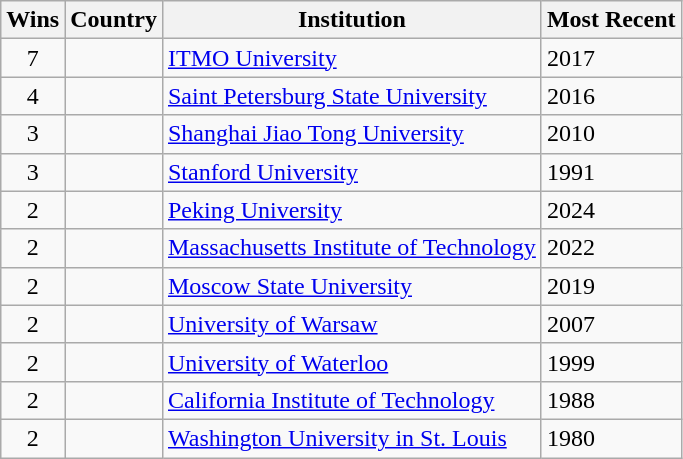<table class="wikitable sortable">
<tr>
<th>Wins</th>
<th>Country</th>
<th>Institution</th>
<th>Most Recent</th>
</tr>
<tr>
<td style="text-align:center;">7</td>
<td></td>
<td><a href='#'>ITMO University</a></td>
<td>2017</td>
</tr>
<tr>
<td style="text-align:center;">4</td>
<td></td>
<td><a href='#'>Saint Petersburg State University</a></td>
<td>2016</td>
</tr>
<tr>
<td style="text-align:center;">3</td>
<td></td>
<td><a href='#'>Shanghai Jiao Tong University</a></td>
<td>2010</td>
</tr>
<tr>
<td style="text-align:center;">3</td>
<td></td>
<td><a href='#'>Stanford University</a></td>
<td>1991</td>
</tr>
<tr>
<td style="text-align:center;">2</td>
<td></td>
<td><a href='#'>Peking University</a></td>
<td>2024</td>
</tr>
<tr>
<td style="text-align:center;">2</td>
<td></td>
<td><a href='#'>Massachusetts Institute of Technology</a></td>
<td>2022</td>
</tr>
<tr>
<td style="text-align:center;">2</td>
<td></td>
<td><a href='#'>Moscow State University</a></td>
<td>2019</td>
</tr>
<tr>
<td style="text-align:center;">2</td>
<td></td>
<td><a href='#'>University of Warsaw</a></td>
<td>2007</td>
</tr>
<tr>
<td style="text-align:center;">2</td>
<td></td>
<td><a href='#'>University of Waterloo</a></td>
<td>1999</td>
</tr>
<tr>
<td style="text-align:center;">2</td>
<td></td>
<td><a href='#'>California Institute of Technology</a></td>
<td>1988</td>
</tr>
<tr>
<td style="text-align:center;">2</td>
<td></td>
<td><a href='#'>Washington University in St. Louis</a></td>
<td>1980</td>
</tr>
</table>
